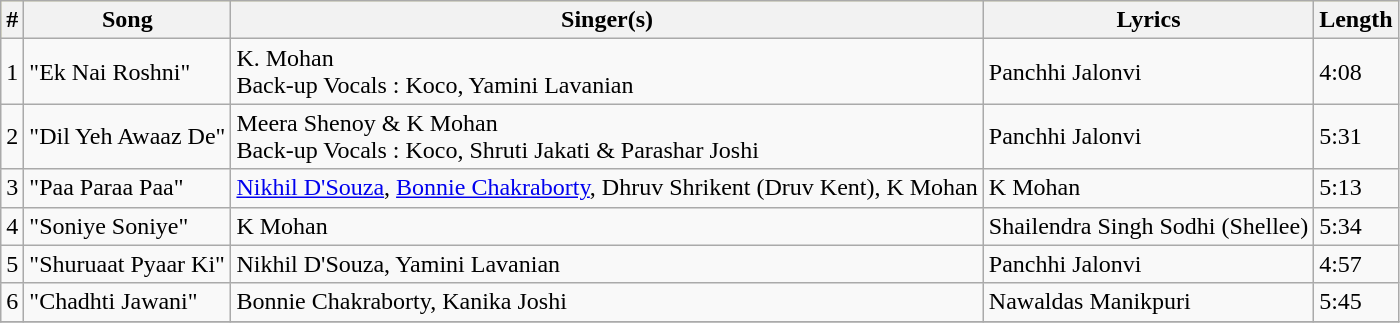<table class="wikitable">
<tr style="background:#ff9; text-align:center;">
<th>#</th>
<th>Song</th>
<th>Singer(s)</th>
<th>Lyrics</th>
<th>Length</th>
</tr>
<tr>
<td>1</td>
<td>"Ek Nai Roshni"</td>
<td>K. Mohan<br>Back-up Vocals : Koco, Yamini Lavanian</td>
<td>Panchhi Jalonvi</td>
<td>4:08</td>
</tr>
<tr>
<td>2</td>
<td>"Dil Yeh Awaaz De"</td>
<td>Meera Shenoy & K Mohan<br>Back-up Vocals : Koco, Shruti Jakati & Parashar Joshi</td>
<td>Panchhi Jalonvi</td>
<td>5:31</td>
</tr>
<tr>
<td>3</td>
<td>"Paa Paraa Paa"</td>
<td><a href='#'>Nikhil D'Souza</a>, <a href='#'>Bonnie Chakraborty</a>, Dhruv Shrikent (Druv Kent), K Mohan</td>
<td>K Mohan</td>
<td>5:13</td>
</tr>
<tr>
<td>4</td>
<td>"Soniye Soniye"</td>
<td>K Mohan</td>
<td>Shailendra Singh Sodhi (Shellee)</td>
<td>5:34</td>
</tr>
<tr>
<td>5</td>
<td>"Shuruaat Pyaar Ki"</td>
<td>Nikhil D'Souza, Yamini Lavanian</td>
<td>Panchhi Jalonvi</td>
<td>4:57</td>
</tr>
<tr>
<td>6</td>
<td>"Chadhti Jawani"</td>
<td>Bonnie Chakraborty, Kanika Joshi</td>
<td>Nawaldas Manikpuri</td>
<td>5:45</td>
</tr>
<tr>
</tr>
</table>
